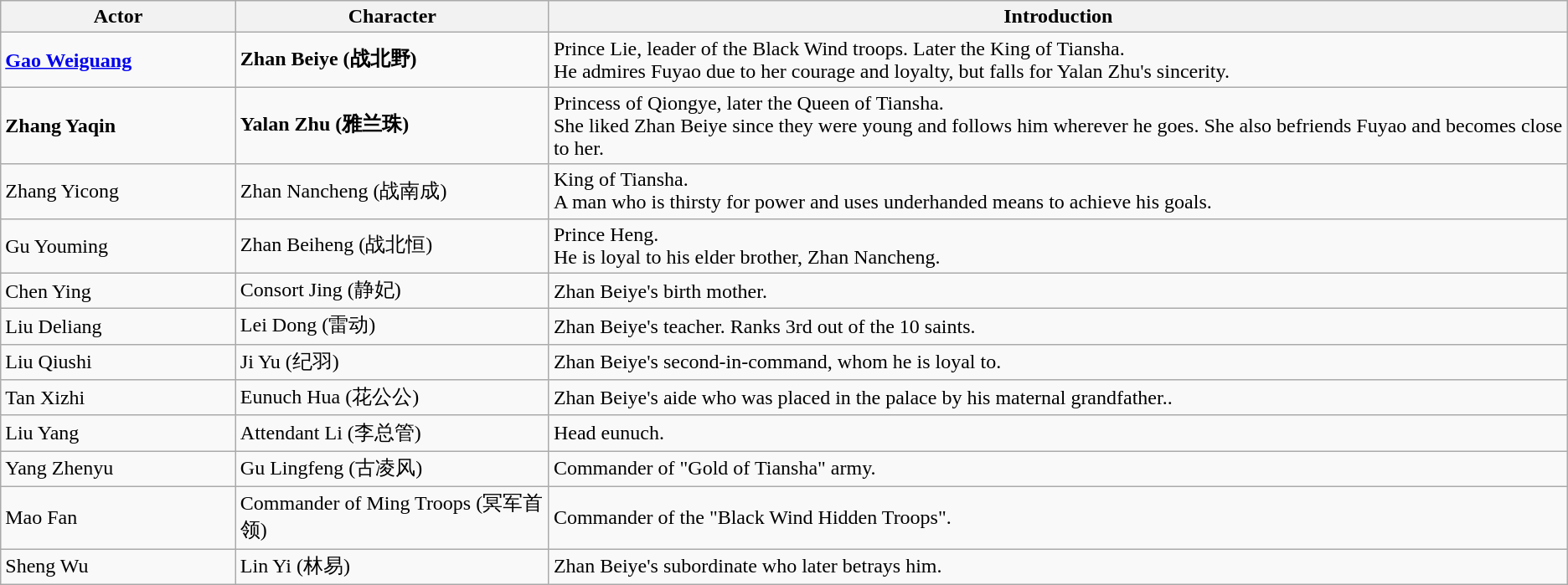<table class="wikitable">
<tr>
<th style="width:15%">Actor</th>
<th style="width:20%">Character</th>
<th>Introduction</th>
</tr>
<tr>
<td><strong><a href='#'>Gao Weiguang</a></strong></td>
<td><strong>Zhan Beiye (战北野)</strong></td>
<td>Prince Lie, leader of the Black Wind troops. Later the King of Tiansha.<br>He admires Fuyao due to her courage and loyalty, but falls for Yalan Zhu's sincerity.</td>
</tr>
<tr>
<td><strong>Zhang Yaqin</strong></td>
<td><strong> Yalan Zhu (雅兰珠)</strong></td>
<td>Princess of Qiongye, later the Queen of Tiansha.<br>She liked Zhan Beiye since they were young and follows him wherever he goes. She also befriends Fuyao and becomes close to her.</td>
</tr>
<tr>
<td>Zhang Yicong</td>
<td>Zhan Nancheng (战南成)</td>
<td>King of Tiansha.<br>A man who is thirsty for power and uses underhanded means to achieve his goals.</td>
</tr>
<tr>
<td>Gu Youming</td>
<td>Zhan Beiheng (战北恒)</td>
<td>Prince Heng. <br>He is loyal to his elder brother, Zhan Nancheng.</td>
</tr>
<tr>
<td>Chen Ying</td>
<td>Consort Jing (静妃)</td>
<td>Zhan Beiye's birth mother.</td>
</tr>
<tr>
<td>Liu Deliang</td>
<td>Lei Dong (雷动)</td>
<td>Zhan Beiye's teacher. Ranks 3rd out of the 10 saints.</td>
</tr>
<tr>
<td>Liu Qiushi</td>
<td>Ji Yu (纪羽)</td>
<td>Zhan Beiye's second-in-command, whom he is loyal to.</td>
</tr>
<tr>
<td>Tan Xizhi</td>
<td>Eunuch Hua (花公公)</td>
<td>Zhan Beiye's aide who was placed in the palace by his maternal grandfather..</td>
</tr>
<tr>
<td>Liu Yang</td>
<td>Attendant Li (李总管)</td>
<td>Head eunuch.</td>
</tr>
<tr>
<td>Yang Zhenyu</td>
<td>Gu Lingfeng (古凌风)</td>
<td>Commander of "Gold of Tiansha" army.</td>
</tr>
<tr>
<td>Mao Fan</td>
<td>Commander of Ming Troops (冥军首领)</td>
<td>Commander of the "Black Wind Hidden Troops".</td>
</tr>
<tr>
<td>Sheng Wu</td>
<td>Lin Yi (林易)</td>
<td>Zhan Beiye's subordinate who later betrays him.</td>
</tr>
</table>
